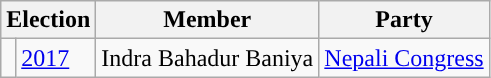<table class="wikitable">
<tr>
<th colspan="2">Election</th>
<th>Member</th>
<th>Party</th>
</tr>
<tr>
<td style="background-color:"></td>
<td><a href='#'>2017</a></td>
<td>Indra Bahadur Baniya</td>
<td><a href='#'>Nepali Congress</a></td>
</tr>
</table>
